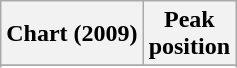<table class="wikitable sortable plainrowheaders">
<tr>
<th scope="col">Chart (2009)</th>
<th scope="col">Peak<br>position</th>
</tr>
<tr>
</tr>
<tr>
</tr>
<tr>
</tr>
<tr>
</tr>
<tr>
</tr>
</table>
